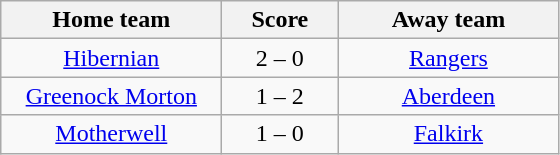<table class="wikitable" style="text-align: center">
<tr>
<th width=140>Home team</th>
<th width=70>Score</th>
<th width=140>Away team</th>
</tr>
<tr>
<td><a href='#'>Hibernian</a></td>
<td>2 – 0</td>
<td><a href='#'>Rangers</a></td>
</tr>
<tr>
<td><a href='#'>Greenock Morton</a></td>
<td>1 – 2</td>
<td><a href='#'>Aberdeen</a></td>
</tr>
<tr>
<td><a href='#'>Motherwell</a></td>
<td>1 – 0</td>
<td><a href='#'>Falkirk</a></td>
</tr>
</table>
